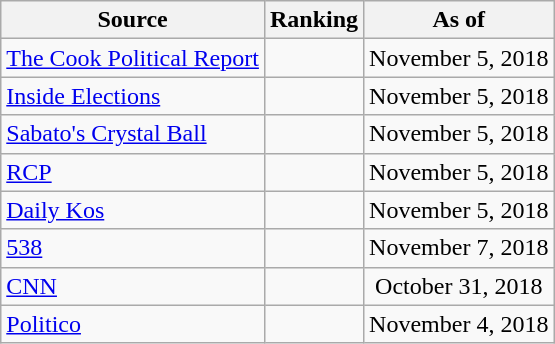<table class="wikitable" style="text-align:center">
<tr>
<th>Source</th>
<th>Ranking</th>
<th>As of</th>
</tr>
<tr>
<td align=left><a href='#'>The Cook Political Report</a></td>
<td></td>
<td>November 5, 2018</td>
</tr>
<tr>
<td align=left><a href='#'>Inside Elections</a></td>
<td></td>
<td>November 5, 2018</td>
</tr>
<tr>
<td align=left><a href='#'>Sabato's Crystal Ball</a></td>
<td></td>
<td>November 5, 2018</td>
</tr>
<tr>
<td align="left"><a href='#'>RCP</a></td>
<td></td>
<td>November 5, 2018</td>
</tr>
<tr>
<td align="left"><a href='#'>Daily Kos</a></td>
<td></td>
<td>November 5, 2018</td>
</tr>
<tr>
<td align="left"><a href='#'>538</a></td>
<td></td>
<td>November 7, 2018</td>
</tr>
<tr>
<td align="left"><a href='#'>CNN</a></td>
<td></td>
<td>October 31, 2018</td>
</tr>
<tr>
<td align="left"><a href='#'>Politico</a></td>
<td></td>
<td>November 4, 2018</td>
</tr>
</table>
